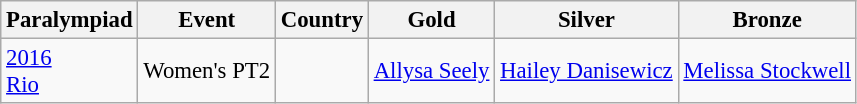<table class="wikitable" style="font-size:95%">
<tr>
<th>Paralympiad</th>
<th>Event</th>
<th>Country</th>
<th>Gold</th>
<th>Silver</th>
<th>Bronze</th>
</tr>
<tr>
<td><a href='#'>2016<br>Rio</a></td>
<td>Women's PT2<br></td>
<td></td>
<td><a href='#'>Allysa Seely</a></td>
<td><a href='#'>Hailey Danisewicz</a></td>
<td><a href='#'>Melissa Stockwell</a></td>
</tr>
</table>
